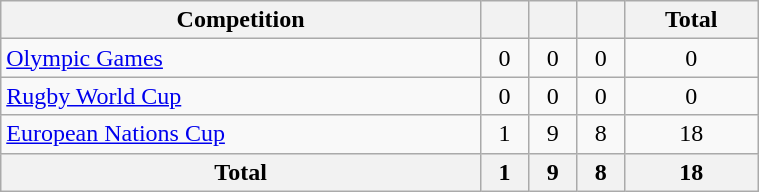<table class="wikitable"  style="width:40%; text-align:center;">
<tr>
<th>Competition</th>
<th></th>
<th></th>
<th></th>
<th>Total</th>
</tr>
<tr>
<td align=left><a href='#'>Olympic Games</a></td>
<td>0</td>
<td>0</td>
<td>0</td>
<td>0</td>
</tr>
<tr>
<td align=left><a href='#'>Rugby World Cup</a></td>
<td>0</td>
<td>0</td>
<td>0</td>
<td>0</td>
</tr>
<tr>
<td align=left><a href='#'>European Nations Cup</a></td>
<td>1</td>
<td>9</td>
<td>8</td>
<td>18</td>
</tr>
<tr>
<th>Total</th>
<th>1</th>
<th>9</th>
<th>8</th>
<th>18</th>
</tr>
</table>
